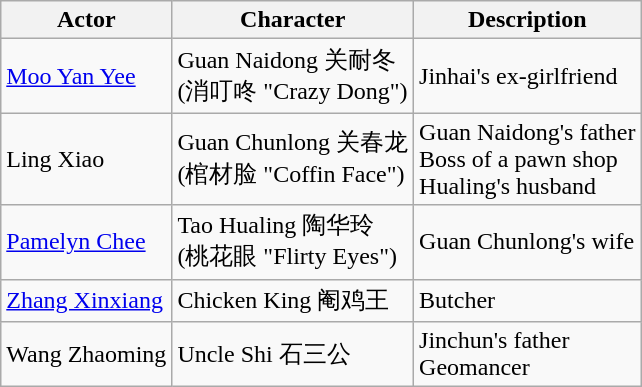<table class="wikitable">
<tr>
<th>Actor</th>
<th>Character</th>
<th>Description</th>
</tr>
<tr>
<td><a href='#'>Moo Yan Yee</a></td>
<td>Guan Naidong 关耐冬 <br>(消叮咚 "Crazy Dong")</td>
<td>Jinhai's ex-girlfriend</td>
</tr>
<tr>
<td>Ling Xiao</td>
<td>Guan Chunlong 关春龙<br>(棺材脸 "Coffin Face")</td>
<td>Guan Naidong's father<br>Boss of a pawn shop<br>Hualing's husband</td>
</tr>
<tr>
<td><a href='#'>Pamelyn Chee</a></td>
<td>Tao Hualing 陶华玲<br>(桃花眼 "Flirty Eyes")</td>
<td>Guan Chunlong's wife</td>
</tr>
<tr>
<td><a href='#'>Zhang Xinxiang</a></td>
<td>Chicken King 阉鸡王</td>
<td>Butcher</td>
</tr>
<tr>
<td>Wang Zhaoming</td>
<td>Uncle Shi 石三公</td>
<td>Jinchun's father<br>Geomancer</td>
</tr>
</table>
